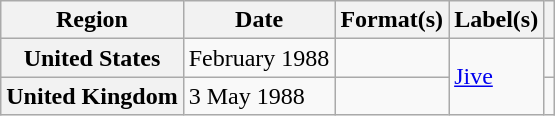<table class="wikitable plainrowheaders">
<tr>
<th scope="col">Region</th>
<th scope="col">Date</th>
<th scope="col">Format(s)</th>
<th scope="col">Label(s)</th>
<th scope="col"></th>
</tr>
<tr>
<th scope="row">United States</th>
<td>February 1988</td>
<td></td>
<td rowspan="2"><a href='#'>Jive</a></td>
<td></td>
</tr>
<tr>
<th scope="row">United Kingdom</th>
<td>3 May 1988</td>
<td></td>
<td></td>
</tr>
</table>
